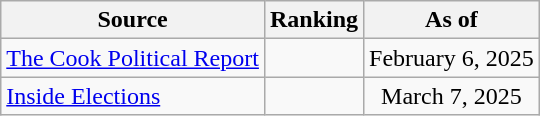<table class="wikitable" style="text-align:center">
<tr>
<th>Source</th>
<th>Ranking</th>
<th>As of</th>
</tr>
<tr>
<td align=left><a href='#'>The Cook Political Report</a></td>
<td></td>
<td>February 6, 2025</td>
</tr>
<tr>
<td align=left><a href='#'>Inside Elections</a></td>
<td></td>
<td>March 7, 2025</td>
</tr>
</table>
